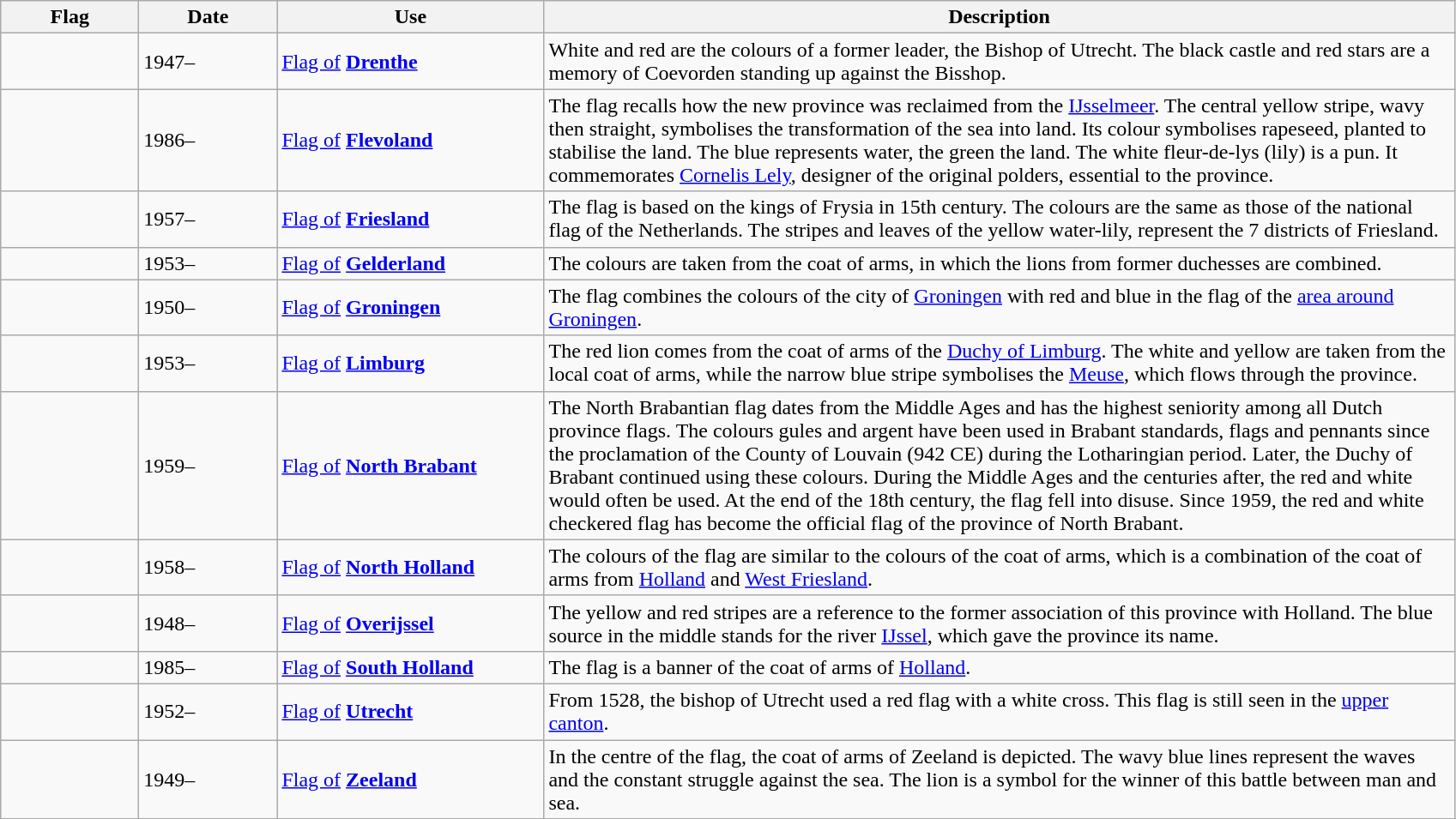<table class="wikitable sortable">
<tr>
<th style="width:100px;">Flag</th>
<th style="width:100px;">Date</th>
<th style="width:200px;">Use</th>
<th style="width:700px;">Description</th>
</tr>
<tr>
<td></td>
<td>1947–</td>
<td><a href='#'>Flag of</a> <strong><a href='#'>Drenthe</a></strong></td>
<td>White and red are the colours of a former leader, the Bishop of Utrecht. The black castle and red stars are a memory of Coevorden standing up against the Bisshop.</td>
</tr>
<tr>
<td></td>
<td>1986–</td>
<td><a href='#'>Flag of</a> <strong><a href='#'>Flevoland</a></strong></td>
<td>The flag recalls how the new province was reclaimed from the <a href='#'>IJsselmeer</a>. The central yellow stripe, wavy then straight, symbolises the transformation of the sea into land. Its colour symbolises rapeseed, planted to stabilise the land. The blue represents water, the green the land. The white fleur-de-lys (lily) is a pun. It commemorates <a href='#'>Cornelis Lely</a>, designer of the original polders, essential to the province.</td>
</tr>
<tr>
<td></td>
<td>1957–</td>
<td><a href='#'>Flag of</a> <strong><a href='#'>Friesland</a></strong></td>
<td>The flag is based on the kings of Frysia in 15th century. The colours are the same as those of the national flag of the Netherlands. The stripes and leaves of the yellow water-lily, represent the 7 districts of Friesland.</td>
</tr>
<tr>
<td></td>
<td>1953–</td>
<td><a href='#'>Flag of</a> <strong><a href='#'>Gelderland</a></strong></td>
<td>The colours are taken from the coat of arms, in which the lions from former duchesses are combined.</td>
</tr>
<tr>
<td></td>
<td>1950–</td>
<td><a href='#'>Flag of</a> <strong><a href='#'>Groningen</a></strong></td>
<td>The flag combines the colours of the city of <a href='#'>Groningen</a> with red and blue in the flag of the <a href='#'>area around Groningen</a>.</td>
</tr>
<tr>
<td></td>
<td>1953–</td>
<td><a href='#'>Flag of</a> <strong><a href='#'>Limburg</a></strong></td>
<td>The red lion comes from the coat of arms of the <a href='#'>Duchy of Limburg</a>. The white and yellow are taken from the local coat of arms, while the narrow blue stripe symbolises the <a href='#'>Meuse</a>, which flows through the province.</td>
</tr>
<tr>
<td></td>
<td>1959–</td>
<td><a href='#'>Flag of</a> <strong><a href='#'>North Brabant</a></strong></td>
<td>The North Brabantian flag dates from the Middle Ages and has the highest seniority among all Dutch province flags. The colours gules and argent have been used in Brabant standards, flags and pennants since the proclamation of the County of Louvain (942 CE) during the Lotharingian period. Later, the Duchy of Brabant continued using these colours. During the Middle Ages and the centuries after, the red and white would often be used. At the end of the 18th century, the flag fell into disuse. Since 1959, the red and white checkered flag has become the official flag of the province of North Brabant.</td>
</tr>
<tr>
<td></td>
<td>1958–</td>
<td><a href='#'>Flag of</a> <strong><a href='#'>North Holland</a></strong></td>
<td>The colours of the flag are similar to the colours of the coat of arms, which is a combination of the coat of arms from <a href='#'>Holland</a> and <a href='#'>West Friesland</a>.</td>
</tr>
<tr>
<td></td>
<td>1948–</td>
<td><a href='#'>Flag of</a> <strong><a href='#'>Overijssel</a></strong></td>
<td>The yellow and red stripes are a reference to the former association of this province with Holland. The blue source in the middle stands for the river <a href='#'>IJssel</a>, which gave the province its name.</td>
</tr>
<tr>
<td></td>
<td>1985–</td>
<td><a href='#'>Flag of</a> <strong><a href='#'>South Holland</a></strong></td>
<td>The flag is a banner of the coat of arms of <a href='#'>Holland</a>.</td>
</tr>
<tr>
<td></td>
<td>1952–</td>
<td><a href='#'>Flag of</a> <strong><a href='#'>Utrecht</a></strong></td>
<td>From 1528, the bishop of Utrecht used a red flag with a white cross. This flag is still seen in the <a href='#'>upper canton</a>.</td>
</tr>
<tr>
<td></td>
<td>1949–</td>
<td><a href='#'>Flag of</a> <strong><a href='#'>Zeeland</a></strong></td>
<td>In the centre of the flag, the coat of arms of Zeeland is depicted. The wavy blue lines represent the waves and the constant struggle against the sea. The lion is a symbol for the winner of this battle between man and sea.</td>
</tr>
<tr>
</tr>
</table>
